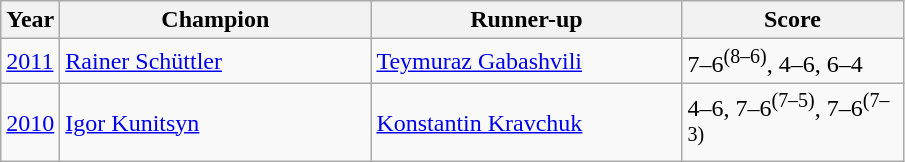<table class="wikitable">
<tr>
<th>Year</th>
<th width="200">Champion</th>
<th width="200">Runner-up</th>
<th width="140">Score</th>
</tr>
<tr>
<td><a href='#'>2011</a></td>
<td> <a href='#'>Rainer Schüttler</a></td>
<td> <a href='#'>Teymuraz Gabashvili</a></td>
<td>7–6<sup>(8–6)</sup>, 4–6, 6–4</td>
</tr>
<tr>
<td><a href='#'>2010</a></td>
<td> <a href='#'>Igor Kunitsyn</a></td>
<td> <a href='#'>Konstantin Kravchuk</a></td>
<td>4–6, 7–6<sup>(7–5)</sup>, 7–6<sup>(7–3)</sup></td>
</tr>
</table>
